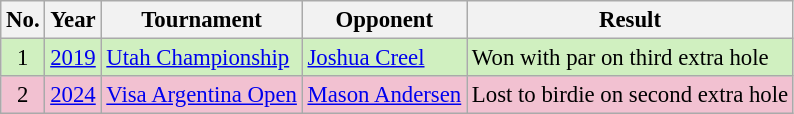<table class="wikitable" style="font-size:95%;">
<tr>
<th>No.</th>
<th>Year</th>
<th>Tournament</th>
<th>Opponent</th>
<th>Result</th>
</tr>
<tr style="background:#D0F0C0;">
<td align=center>1</td>
<td><a href='#'>2019</a></td>
<td><a href='#'>Utah Championship</a></td>
<td> <a href='#'>Joshua Creel</a></td>
<td>Won with par on third extra hole</td>
</tr>
<tr style="background:#F2C1D1;">
<td align=center>2</td>
<td><a href='#'>2024</a></td>
<td><a href='#'>Visa Argentina Open</a></td>
<td> <a href='#'>Mason Andersen</a></td>
<td>Lost to birdie on second extra hole</td>
</tr>
</table>
